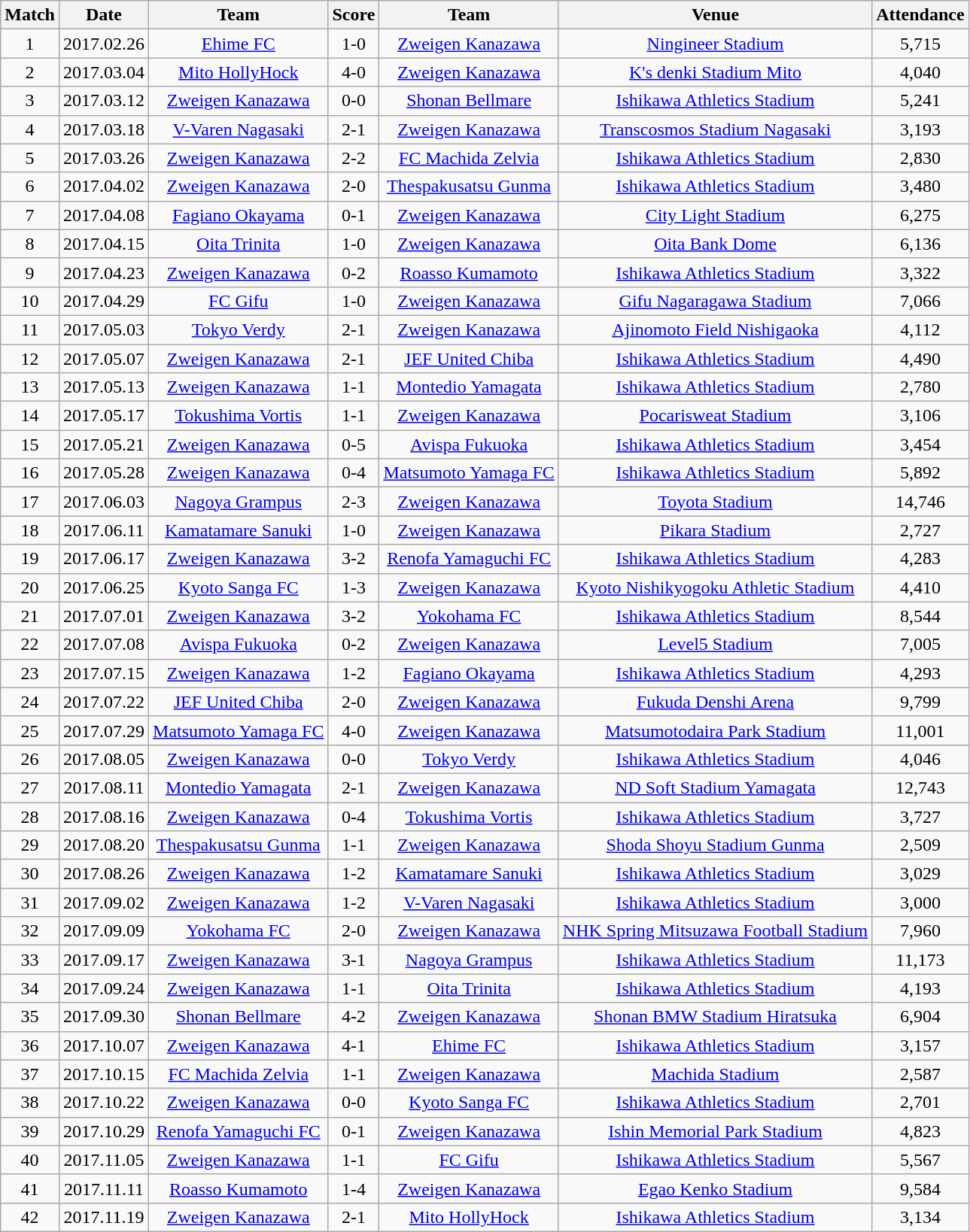<table class="wikitable" style="text-align:center;">
<tr>
<th>Match</th>
<th>Date</th>
<th>Team</th>
<th>Score</th>
<th>Team</th>
<th>Venue</th>
<th>Attendance</th>
</tr>
<tr>
<td>1</td>
<td>2017.02.26</td>
<td><a href='#'>Ehime FC</a></td>
<td>1-0</td>
<td><a href='#'>Zweigen Kanazawa</a></td>
<td><a href='#'>Ningineer Stadium</a></td>
<td>5,715</td>
</tr>
<tr>
<td>2</td>
<td>2017.03.04</td>
<td><a href='#'>Mito HollyHock</a></td>
<td>4-0</td>
<td><a href='#'>Zweigen Kanazawa</a></td>
<td><a href='#'>K's denki Stadium Mito</a></td>
<td>4,040</td>
</tr>
<tr>
<td>3</td>
<td>2017.03.12</td>
<td><a href='#'>Zweigen Kanazawa</a></td>
<td>0-0</td>
<td><a href='#'>Shonan Bellmare</a></td>
<td><a href='#'>Ishikawa Athletics Stadium</a></td>
<td>5,241</td>
</tr>
<tr>
<td>4</td>
<td>2017.03.18</td>
<td><a href='#'>V-Varen Nagasaki</a></td>
<td>2-1</td>
<td><a href='#'>Zweigen Kanazawa</a></td>
<td><a href='#'>Transcosmos Stadium Nagasaki</a></td>
<td>3,193</td>
</tr>
<tr>
<td>5</td>
<td>2017.03.26</td>
<td><a href='#'>Zweigen Kanazawa</a></td>
<td>2-2</td>
<td><a href='#'>FC Machida Zelvia</a></td>
<td><a href='#'>Ishikawa Athletics Stadium</a></td>
<td>2,830</td>
</tr>
<tr>
<td>6</td>
<td>2017.04.02</td>
<td><a href='#'>Zweigen Kanazawa</a></td>
<td>2-0</td>
<td><a href='#'>Thespakusatsu Gunma</a></td>
<td><a href='#'>Ishikawa Athletics Stadium</a></td>
<td>3,480</td>
</tr>
<tr>
<td>7</td>
<td>2017.04.08</td>
<td><a href='#'>Fagiano Okayama</a></td>
<td>0-1</td>
<td><a href='#'>Zweigen Kanazawa</a></td>
<td><a href='#'>City Light Stadium</a></td>
<td>6,275</td>
</tr>
<tr>
<td>8</td>
<td>2017.04.15</td>
<td><a href='#'>Oita Trinita</a></td>
<td>1-0</td>
<td><a href='#'>Zweigen Kanazawa</a></td>
<td><a href='#'>Oita Bank Dome</a></td>
<td>6,136</td>
</tr>
<tr>
<td>9</td>
<td>2017.04.23</td>
<td><a href='#'>Zweigen Kanazawa</a></td>
<td>0-2</td>
<td><a href='#'>Roasso Kumamoto</a></td>
<td><a href='#'>Ishikawa Athletics Stadium</a></td>
<td>3,322</td>
</tr>
<tr>
<td>10</td>
<td>2017.04.29</td>
<td><a href='#'>FC Gifu</a></td>
<td>1-0</td>
<td><a href='#'>Zweigen Kanazawa</a></td>
<td><a href='#'>Gifu Nagaragawa Stadium</a></td>
<td>7,066</td>
</tr>
<tr>
<td>11</td>
<td>2017.05.03</td>
<td><a href='#'>Tokyo Verdy</a></td>
<td>2-1</td>
<td><a href='#'>Zweigen Kanazawa</a></td>
<td><a href='#'>Ajinomoto Field Nishigaoka</a></td>
<td>4,112</td>
</tr>
<tr>
<td>12</td>
<td>2017.05.07</td>
<td><a href='#'>Zweigen Kanazawa</a></td>
<td>2-1</td>
<td><a href='#'>JEF United Chiba</a></td>
<td><a href='#'>Ishikawa Athletics Stadium</a></td>
<td>4,490</td>
</tr>
<tr>
<td>13</td>
<td>2017.05.13</td>
<td><a href='#'>Zweigen Kanazawa</a></td>
<td>1-1</td>
<td><a href='#'>Montedio Yamagata</a></td>
<td><a href='#'>Ishikawa Athletics Stadium</a></td>
<td>2,780</td>
</tr>
<tr>
<td>14</td>
<td>2017.05.17</td>
<td><a href='#'>Tokushima Vortis</a></td>
<td>1-1</td>
<td><a href='#'>Zweigen Kanazawa</a></td>
<td><a href='#'>Pocarisweat Stadium</a></td>
<td>3,106</td>
</tr>
<tr>
<td>15</td>
<td>2017.05.21</td>
<td><a href='#'>Zweigen Kanazawa</a></td>
<td>0-5</td>
<td><a href='#'>Avispa Fukuoka</a></td>
<td><a href='#'>Ishikawa Athletics Stadium</a></td>
<td>3,454</td>
</tr>
<tr>
<td>16</td>
<td>2017.05.28</td>
<td><a href='#'>Zweigen Kanazawa</a></td>
<td>0-4</td>
<td><a href='#'>Matsumoto Yamaga FC</a></td>
<td><a href='#'>Ishikawa Athletics Stadium</a></td>
<td>5,892</td>
</tr>
<tr>
<td>17</td>
<td>2017.06.03</td>
<td><a href='#'>Nagoya Grampus</a></td>
<td>2-3</td>
<td><a href='#'>Zweigen Kanazawa</a></td>
<td><a href='#'>Toyota Stadium</a></td>
<td>14,746</td>
</tr>
<tr>
<td>18</td>
<td>2017.06.11</td>
<td><a href='#'>Kamatamare Sanuki</a></td>
<td>1-0</td>
<td><a href='#'>Zweigen Kanazawa</a></td>
<td><a href='#'>Pikara Stadium</a></td>
<td>2,727</td>
</tr>
<tr>
<td>19</td>
<td>2017.06.17</td>
<td><a href='#'>Zweigen Kanazawa</a></td>
<td>3-2</td>
<td><a href='#'>Renofa Yamaguchi FC</a></td>
<td><a href='#'>Ishikawa Athletics Stadium</a></td>
<td>4,283</td>
</tr>
<tr>
<td>20</td>
<td>2017.06.25</td>
<td><a href='#'>Kyoto Sanga FC</a></td>
<td>1-3</td>
<td><a href='#'>Zweigen Kanazawa</a></td>
<td><a href='#'>Kyoto Nishikyogoku Athletic Stadium</a></td>
<td>4,410</td>
</tr>
<tr>
<td>21</td>
<td>2017.07.01</td>
<td><a href='#'>Zweigen Kanazawa</a></td>
<td>3-2</td>
<td><a href='#'>Yokohama FC</a></td>
<td><a href='#'>Ishikawa Athletics Stadium</a></td>
<td>8,544</td>
</tr>
<tr>
<td>22</td>
<td>2017.07.08</td>
<td><a href='#'>Avispa Fukuoka</a></td>
<td>0-2</td>
<td><a href='#'>Zweigen Kanazawa</a></td>
<td><a href='#'>Level5 Stadium</a></td>
<td>7,005</td>
</tr>
<tr>
<td>23</td>
<td>2017.07.15</td>
<td><a href='#'>Zweigen Kanazawa</a></td>
<td>1-2</td>
<td><a href='#'>Fagiano Okayama</a></td>
<td><a href='#'>Ishikawa Athletics Stadium</a></td>
<td>4,293</td>
</tr>
<tr>
<td>24</td>
<td>2017.07.22</td>
<td><a href='#'>JEF United Chiba</a></td>
<td>2-0</td>
<td><a href='#'>Zweigen Kanazawa</a></td>
<td><a href='#'>Fukuda Denshi Arena</a></td>
<td>9,799</td>
</tr>
<tr>
<td>25</td>
<td>2017.07.29</td>
<td><a href='#'>Matsumoto Yamaga FC</a></td>
<td>4-0</td>
<td><a href='#'>Zweigen Kanazawa</a></td>
<td><a href='#'>Matsumotodaira Park Stadium</a></td>
<td>11,001</td>
</tr>
<tr>
<td>26</td>
<td>2017.08.05</td>
<td><a href='#'>Zweigen Kanazawa</a></td>
<td>0-0</td>
<td><a href='#'>Tokyo Verdy</a></td>
<td><a href='#'>Ishikawa Athletics Stadium</a></td>
<td>4,046</td>
</tr>
<tr>
<td>27</td>
<td>2017.08.11</td>
<td><a href='#'>Montedio Yamagata</a></td>
<td>2-1</td>
<td><a href='#'>Zweigen Kanazawa</a></td>
<td><a href='#'>ND Soft Stadium Yamagata</a></td>
<td>12,743</td>
</tr>
<tr>
<td>28</td>
<td>2017.08.16</td>
<td><a href='#'>Zweigen Kanazawa</a></td>
<td>0-4</td>
<td><a href='#'>Tokushima Vortis</a></td>
<td><a href='#'>Ishikawa Athletics Stadium</a></td>
<td>3,727</td>
</tr>
<tr>
<td>29</td>
<td>2017.08.20</td>
<td><a href='#'>Thespakusatsu Gunma</a></td>
<td>1-1</td>
<td><a href='#'>Zweigen Kanazawa</a></td>
<td><a href='#'>Shoda Shoyu Stadium Gunma</a></td>
<td>2,509</td>
</tr>
<tr>
<td>30</td>
<td>2017.08.26</td>
<td><a href='#'>Zweigen Kanazawa</a></td>
<td>1-2</td>
<td><a href='#'>Kamatamare Sanuki</a></td>
<td><a href='#'>Ishikawa Athletics Stadium</a></td>
<td>3,029</td>
</tr>
<tr>
<td>31</td>
<td>2017.09.02</td>
<td><a href='#'>Zweigen Kanazawa</a></td>
<td>1-2</td>
<td><a href='#'>V-Varen Nagasaki</a></td>
<td><a href='#'>Ishikawa Athletics Stadium</a></td>
<td>3,000</td>
</tr>
<tr>
<td>32</td>
<td>2017.09.09</td>
<td><a href='#'>Yokohama FC</a></td>
<td>2-0</td>
<td><a href='#'>Zweigen Kanazawa</a></td>
<td><a href='#'>NHK Spring Mitsuzawa Football Stadium</a></td>
<td>7,960</td>
</tr>
<tr>
<td>33</td>
<td>2017.09.17</td>
<td><a href='#'>Zweigen Kanazawa</a></td>
<td>3-1</td>
<td><a href='#'>Nagoya Grampus</a></td>
<td><a href='#'>Ishikawa Athletics Stadium</a></td>
<td>11,173</td>
</tr>
<tr>
<td>34</td>
<td>2017.09.24</td>
<td><a href='#'>Zweigen Kanazawa</a></td>
<td>1-1</td>
<td><a href='#'>Oita Trinita</a></td>
<td><a href='#'>Ishikawa Athletics Stadium</a></td>
<td>4,193</td>
</tr>
<tr>
<td>35</td>
<td>2017.09.30</td>
<td><a href='#'>Shonan Bellmare</a></td>
<td>4-2</td>
<td><a href='#'>Zweigen Kanazawa</a></td>
<td><a href='#'>Shonan BMW Stadium Hiratsuka</a></td>
<td>6,904</td>
</tr>
<tr>
<td>36</td>
<td>2017.10.07</td>
<td><a href='#'>Zweigen Kanazawa</a></td>
<td>4-1</td>
<td><a href='#'>Ehime FC</a></td>
<td><a href='#'>Ishikawa Athletics Stadium</a></td>
<td>3,157</td>
</tr>
<tr>
<td>37</td>
<td>2017.10.15</td>
<td><a href='#'>FC Machida Zelvia</a></td>
<td>1-1</td>
<td><a href='#'>Zweigen Kanazawa</a></td>
<td><a href='#'>Machida Stadium</a></td>
<td>2,587</td>
</tr>
<tr>
<td>38</td>
<td>2017.10.22</td>
<td><a href='#'>Zweigen Kanazawa</a></td>
<td>0-0</td>
<td><a href='#'>Kyoto Sanga FC</a></td>
<td><a href='#'>Ishikawa Athletics Stadium</a></td>
<td>2,701</td>
</tr>
<tr>
<td>39</td>
<td>2017.10.29</td>
<td><a href='#'>Renofa Yamaguchi FC</a></td>
<td>0-1</td>
<td><a href='#'>Zweigen Kanazawa</a></td>
<td><a href='#'>Ishin Memorial Park Stadium</a></td>
<td>4,823</td>
</tr>
<tr>
<td>40</td>
<td>2017.11.05</td>
<td><a href='#'>Zweigen Kanazawa</a></td>
<td>1-1</td>
<td><a href='#'>FC Gifu</a></td>
<td><a href='#'>Ishikawa Athletics Stadium</a></td>
<td>5,567</td>
</tr>
<tr>
<td>41</td>
<td>2017.11.11</td>
<td><a href='#'>Roasso Kumamoto</a></td>
<td>1-4</td>
<td><a href='#'>Zweigen Kanazawa</a></td>
<td><a href='#'>Egao Kenko Stadium</a></td>
<td>9,584</td>
</tr>
<tr>
<td>42</td>
<td>2017.11.19</td>
<td><a href='#'>Zweigen Kanazawa</a></td>
<td>2-1</td>
<td><a href='#'>Mito HollyHock</a></td>
<td><a href='#'>Ishikawa Athletics Stadium</a></td>
<td>3,134</td>
</tr>
</table>
